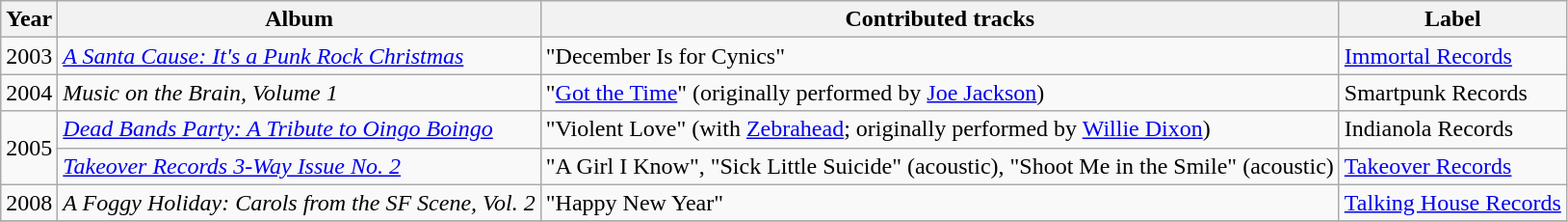<table class="wikitable">
<tr>
<th>Year</th>
<th>Album</th>
<th>Contributed tracks</th>
<th>Label</th>
</tr>
<tr>
<td>2003</td>
<td><em><a href='#'>A Santa Cause: It's a Punk Rock Christmas</a></em></td>
<td>"December Is for Cynics"</td>
<td><a href='#'>Immortal Records</a></td>
</tr>
<tr>
<td>2004</td>
<td><em>Music on the Brain, Volume 1</em></td>
<td>"<a href='#'>Got the Time</a>" (originally performed by <a href='#'>Joe Jackson</a>)</td>
<td>Smartpunk Records</td>
</tr>
<tr>
<td rowspan="2">2005</td>
<td><em><a href='#'>Dead Bands Party: A Tribute to Oingo Boingo</a></em></td>
<td>"Violent Love" (with <a href='#'>Zebrahead</a>; originally performed by <a href='#'>Willie Dixon</a>)</td>
<td>Indianola Records</td>
</tr>
<tr>
<td><em><a href='#'>Takeover Records 3-Way Issue No. 2</a></em></td>
<td>"A Girl I Know", "Sick Little Suicide" (acoustic), "Shoot Me in the Smile" (acoustic)</td>
<td><a href='#'>Takeover Records</a></td>
</tr>
<tr>
<td>2008</td>
<td><em>A Foggy Holiday: Carols from the SF Scene, Vol. 2</em></td>
<td>"Happy New Year"</td>
<td><a href='#'>Talking House Records</a></td>
</tr>
<tr>
</tr>
</table>
